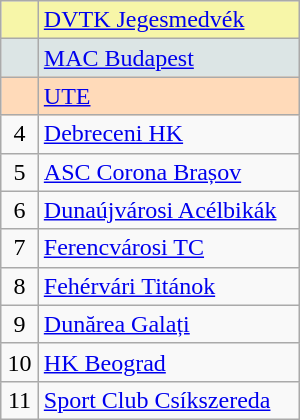<table class="wikitable" style="width:200px;">
<tr style="background:#F7F6A8;">
<td align=center></td>
<td><a href='#'>DVTK Jegesmedvék</a></td>
</tr>
<tr style="background:#DCE5E5;">
<td align=center></td>
<td><a href='#'>MAC Budapest</a></td>
</tr>
<tr style="background:#FFDAB9;">
<td align=center></td>
<td><a href='#'>UTE</a></td>
</tr>
<tr>
<td align=center>4</td>
<td><a href='#'>Debreceni HK</a></td>
</tr>
<tr>
<td align=center>5</td>
<td><a href='#'>ASC Corona Brașov</a></td>
</tr>
<tr>
<td align=center>6</td>
<td><a href='#'>Dunaújvárosi Acélbikák</a></td>
</tr>
<tr>
<td align=center>7</td>
<td><a href='#'>Ferencvárosi TC</a></td>
</tr>
<tr>
<td align=center>8</td>
<td><a href='#'>Fehérvári Titánok</a></td>
</tr>
<tr>
<td align=center>9</td>
<td><a href='#'>Dunărea Galați</a></td>
</tr>
<tr>
<td align=center>10</td>
<td><a href='#'>HK Beograd</a></td>
</tr>
<tr>
<td align=center>11</td>
<td><a href='#'>Sport Club Csíkszereda</a></td>
</tr>
</table>
